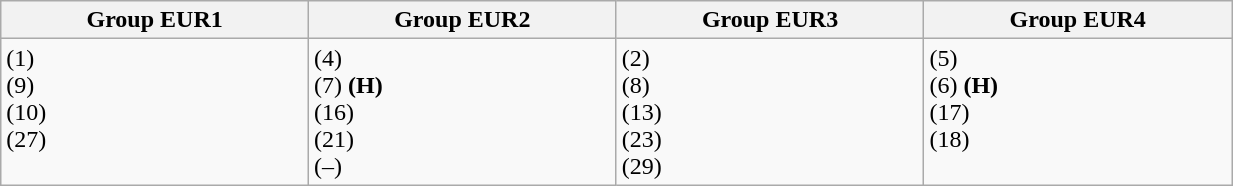<table class="wikitable" style="width:65%;">
<tr>
<th width=25%>Group EUR1</th>
<th width=25%>Group EUR2</th>
<th width=25%>Group EUR3</th>
<th width=25%>Group EUR4</th>
</tr>
<tr>
<td valign=top><strong></strong> (1)<br><strong></strong> (9)<br><strong></strong> (10)<br> (27)</td>
<td valign=top><strong></strong> (4)<br><strong></strong> (7) <strong>(H)</strong><br><strong></strong> (16)<br> (21)<br> (–)</td>
<td valign=top><strong></strong> (2)<br><strong></strong> (8)<br> (13)<br> (23)<br> (29)</td>
<td valign=top><strong></strong> (5)<br><strong></strong> (6) <strong>(H)</strong><br> (17)<br> (18)</td>
</tr>
</table>
